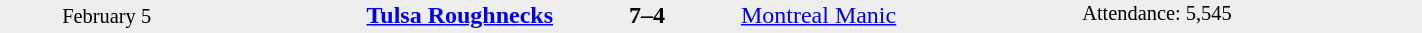<table style="width: 75%; background: #eeeeee;" cellspacing="0">
<tr>
<td style=font-size:85% align=center rowspan=3 width=15%>February 5</td>
<td width=24% align=right><strong><a href='#'>Tulsa Roughnecks</a></strong></td>
<td align=center width=13%><strong>7–4</strong></td>
<td width=24%><a href='#'>Montreal Manic</a></td>
<td style=font-size:85% rowspan=3 valign=top>Attendance: 5,545</td>
</tr>
<tr style=font-size:85%>
<td align=right valign=top></td>
<td valign=top></td>
<td align=left valign=top></td>
</tr>
</table>
